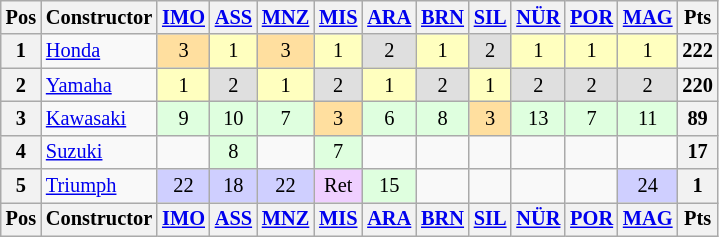<table class="wikitable" style="font-size: 85%; text-align: center">
<tr valign=top>
<th valign=middle>Pos</th>
<th valign=middle>Constructor</th>
<th><a href='#'>IMO</a><br></th>
<th><a href='#'>ASS</a><br></th>
<th><a href='#'>MNZ</a><br></th>
<th><a href='#'>MIS</a><br></th>
<th><a href='#'>ARA</a><br></th>
<th><a href='#'>BRN</a><br></th>
<th><a href='#'>SIL</a><br></th>
<th><a href='#'>NÜR</a><br></th>
<th><a href='#'>POR</a><br></th>
<th><a href='#'>MAG</a><br></th>
<th valign=middle>Pts</th>
</tr>
<tr>
<th>1</th>
<td align="left"> <a href='#'>Honda</a></td>
<td style="background:#ffdf9f;">3</td>
<td style="background:#ffffbf;">1</td>
<td style="background:#ffdf9f;">3</td>
<td style="background:#ffffbf;">1</td>
<td style="background:#dfdfdf;">2</td>
<td style="background:#ffffbf;">1</td>
<td style="background:#dfdfdf;">2</td>
<td style="background:#ffffbf;">1</td>
<td style="background:#ffffbf;">1</td>
<td style="background:#ffffbf;">1</td>
<th>222</th>
</tr>
<tr>
<th>2</th>
<td align="left"> <a href='#'>Yamaha</a></td>
<td style="background:#ffffbf;">1</td>
<td style="background:#dfdfdf;">2</td>
<td style="background:#ffffbf;">1</td>
<td style="background:#dfdfdf;">2</td>
<td style="background:#ffffbf;">1</td>
<td style="background:#dfdfdf;">2</td>
<td style="background:#ffffbf;">1</td>
<td style="background:#dfdfdf;">2</td>
<td style="background:#dfdfdf;">2</td>
<td style="background:#dfdfdf;">2</td>
<th>220</th>
</tr>
<tr>
<th>3</th>
<td align="left"> <a href='#'>Kawasaki</a></td>
<td style="background:#dfffdf;">9</td>
<td style="background:#dfffdf;">10</td>
<td style="background:#dfffdf;">7</td>
<td style="background:#ffdf9f;">3</td>
<td style="background:#dfffdf;">6</td>
<td style="background:#dfffdf;">8</td>
<td style="background:#ffdf9f;">3</td>
<td style="background:#dfffdf;">13</td>
<td style="background:#dfffdf;">7</td>
<td style="background:#dfffdf;">11</td>
<th>89</th>
</tr>
<tr>
<th>4</th>
<td align="left"> <a href='#'>Suzuki</a></td>
<td></td>
<td style="background:#dfffdf;">8</td>
<td></td>
<td style="background:#dfffdf;">7</td>
<td></td>
<td></td>
<td></td>
<td></td>
<td></td>
<td></td>
<th>17</th>
</tr>
<tr>
<th>5</th>
<td align="left"> <a href='#'>Triumph</a></td>
<td style="background:#cfcfff;">22</td>
<td style="background:#cfcfff;">18</td>
<td style="background:#cfcfff;">22</td>
<td style="background:#efcfff;">Ret</td>
<td style="background:#dfffdf;">15</td>
<td></td>
<td></td>
<td></td>
<td></td>
<td style="background:#cfcfff;">24</td>
<th>1</th>
</tr>
<tr valign="top">
<th valign="middle">Pos</th>
<th valign="middle">Constructor</th>
<th><a href='#'>IMO</a><br></th>
<th><a href='#'>ASS</a><br></th>
<th><a href='#'>MNZ</a><br></th>
<th><a href='#'>MIS</a><br></th>
<th><a href='#'>ARA</a><br></th>
<th><a href='#'>BRN</a><br></th>
<th><a href='#'>SIL</a><br></th>
<th><a href='#'>NÜR</a><br></th>
<th><a href='#'>POR</a><br></th>
<th><a href='#'>MAG</a><br></th>
<th valign="middle">Pts</th>
</tr>
</table>
